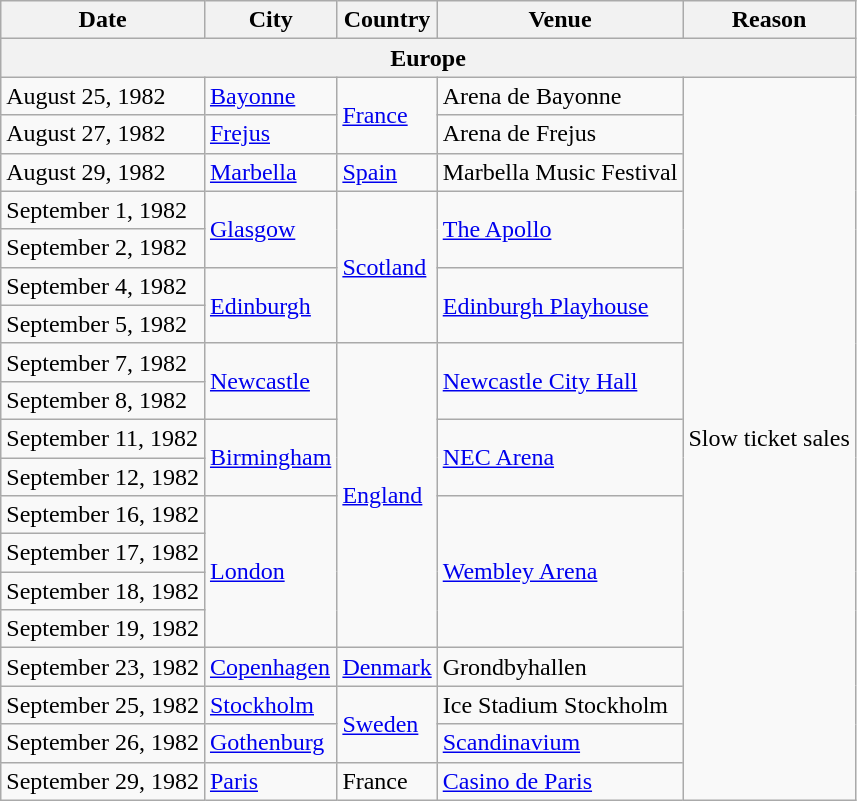<table class="wikitable">
<tr>
<th>Date</th>
<th>City</th>
<th>Country</th>
<th>Venue</th>
<th>Reason</th>
</tr>
<tr>
<th colspan="5">Europe</th>
</tr>
<tr>
<td>August 25, 1982</td>
<td><a href='#'>Bayonne</a></td>
<td rowspan="2"><a href='#'>France</a></td>
<td>Arena de Bayonne</td>
<td rowspan="19">Slow ticket sales</td>
</tr>
<tr>
<td>August 27, 1982</td>
<td><a href='#'>Frejus</a></td>
<td>Arena de Frejus</td>
</tr>
<tr>
<td>August 29, 1982</td>
<td><a href='#'>Marbella</a></td>
<td><a href='#'>Spain</a></td>
<td>Marbella Music Festival</td>
</tr>
<tr>
<td>September 1, 1982</td>
<td rowspan="2"><a href='#'>Glasgow</a></td>
<td rowspan="4"><a href='#'>Scotland</a></td>
<td rowspan="2"><a href='#'>The Apollo</a></td>
</tr>
<tr>
<td>September 2, 1982</td>
</tr>
<tr>
<td>September 4, 1982</td>
<td rowspan="2"><a href='#'>Edinburgh</a></td>
<td rowspan="2"><a href='#'>Edinburgh Playhouse</a></td>
</tr>
<tr>
<td>September 5, 1982</td>
</tr>
<tr>
<td>September 7, 1982</td>
<td rowspan="2"><a href='#'>Newcastle</a></td>
<td rowspan="8"><a href='#'>England</a></td>
<td rowspan="2"><a href='#'>Newcastle City Hall</a></td>
</tr>
<tr>
<td>September 8, 1982</td>
</tr>
<tr>
<td>September 11, 1982</td>
<td rowspan="2"><a href='#'>Birmingham</a></td>
<td rowspan="2"><a href='#'>NEC Arena</a></td>
</tr>
<tr>
<td>September 12, 1982</td>
</tr>
<tr>
<td>September 16, 1982</td>
<td rowspan="4"><a href='#'>London</a></td>
<td rowspan="4"><a href='#'>Wembley Arena</a></td>
</tr>
<tr>
<td>September 17, 1982</td>
</tr>
<tr>
<td>September 18, 1982</td>
</tr>
<tr>
<td>September 19, 1982</td>
</tr>
<tr>
<td>September 23, 1982</td>
<td><a href='#'>Copenhagen</a></td>
<td><a href='#'>Denmark</a></td>
<td>Grondbyhallen</td>
</tr>
<tr>
<td>September 25, 1982</td>
<td><a href='#'>Stockholm</a></td>
<td rowspan="2"><a href='#'>Sweden</a></td>
<td>Ice Stadium Stockholm</td>
</tr>
<tr>
<td>September 26, 1982</td>
<td><a href='#'>Gothenburg</a></td>
<td><a href='#'>Scandinavium</a></td>
</tr>
<tr>
<td>September 29, 1982</td>
<td><a href='#'>Paris</a></td>
<td>France</td>
<td><a href='#'>Casino de Paris</a></td>
</tr>
</table>
